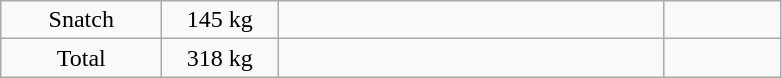<table class = "wikitable" style="text-align:center;">
<tr>
<td width=100>Snatch</td>
<td width=70>145 kg</td>
<td width=250 align=left></td>
<td width=70></td>
</tr>
<tr>
<td>Total</td>
<td>318 kg</td>
<td align=left></td>
<td></td>
</tr>
</table>
